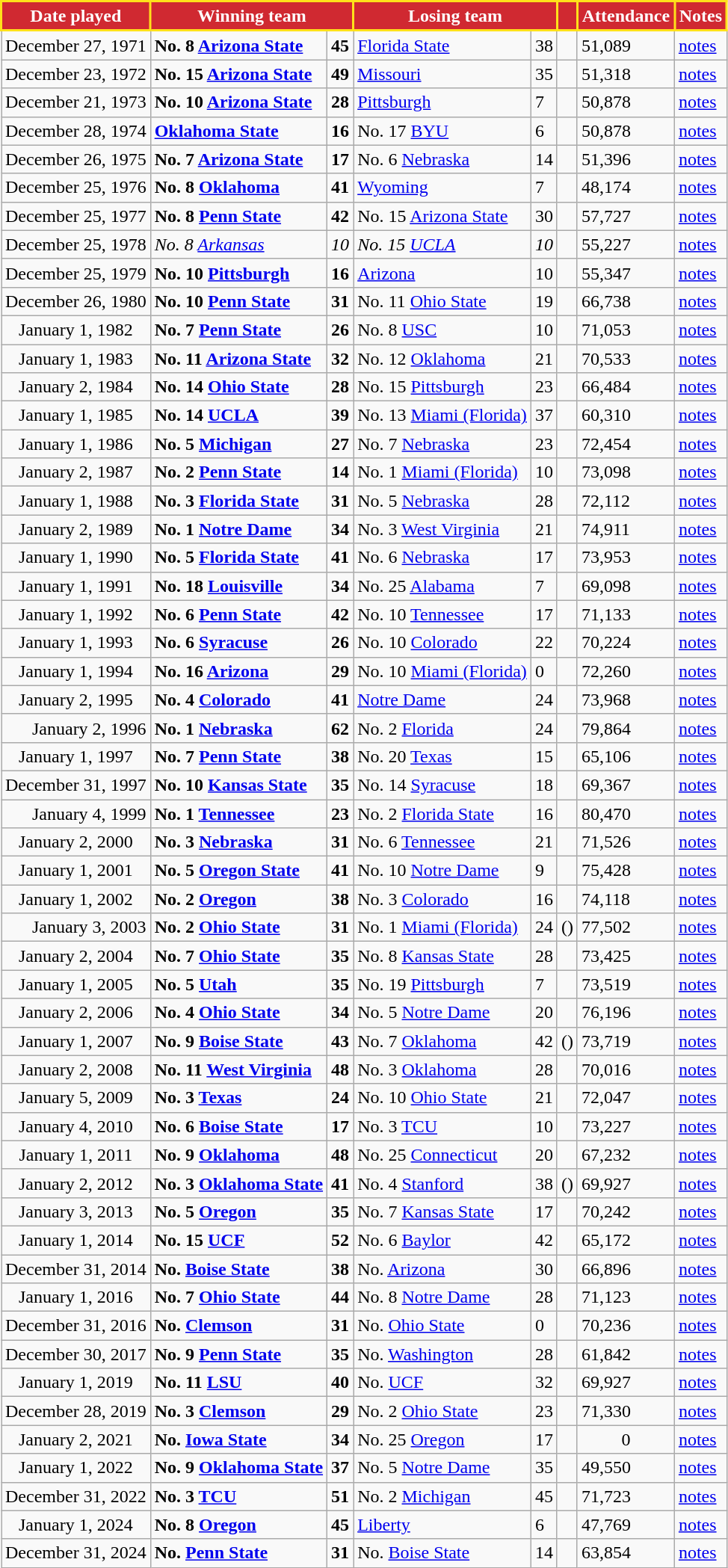<table class="wikitable">
<tr>
<th style="background:#D02931; color:#FFFFFF; border:2px solid #FFE11A;">Date played</th>
<th style="background:#D02931; color:#FFFFFF; border:2px solid #FFE11A;" colspan="2">Winning team</th>
<th style="background:#D02931; color:#FFFFFF; border:2px solid #FFE11A;" colspan="2">Losing team</th>
<th style="background:#D02931; color:#FFFFFF; border:2px solid #FFE11A;"></th>
<th colspan="1" style="background:#D02931; color:#FFFFFF; border:2px solid #FFE11A;">Attendance</th>
<th style="background:#D02931; color:#FFFFFF; border:2px solid #FFE11A;" colspan="1">Notes</th>
</tr>
<tr>
<td>December 27, 1971</td>
<td><strong>No. 8 <a href='#'>Arizona State</a></strong></td>
<td><strong>45</strong></td>
<td><a href='#'>Florida State</a></td>
<td>38</td>
<td></td>
<td>51,089</td>
<td><a href='#'>notes</a></td>
</tr>
<tr>
<td>December 23, 1972</td>
<td><strong>No. 15 <a href='#'>Arizona State</a></strong></td>
<td><strong>49</strong></td>
<td><a href='#'>Missouri</a></td>
<td>35</td>
<td></td>
<td>51,318</td>
<td><a href='#'>notes</a></td>
</tr>
<tr>
<td>December 21, 1973</td>
<td><strong>No. 10 <a href='#'>Arizona State</a></strong></td>
<td><strong>28</strong></td>
<td><a href='#'>Pittsburgh</a></td>
<td>7</td>
<td></td>
<td>50,878</td>
<td><a href='#'>notes</a></td>
</tr>
<tr>
<td>December 28, 1974</td>
<td><strong><a href='#'>Oklahoma State</a></strong></td>
<td><strong>16</strong></td>
<td>No. 17 <a href='#'>BYU</a></td>
<td>6</td>
<td></td>
<td>50,878</td>
<td><a href='#'>notes</a></td>
</tr>
<tr>
<td>December 26, 1975</td>
<td><strong>No. 7 <a href='#'>Arizona State</a></strong></td>
<td><strong>17</strong></td>
<td>No. 6 <a href='#'>Nebraska</a></td>
<td>14</td>
<td></td>
<td>51,396</td>
<td><a href='#'>notes</a></td>
</tr>
<tr>
<td>December 25, 1976</td>
<td><strong>No. 8 <a href='#'>Oklahoma</a></strong></td>
<td><strong>41</strong></td>
<td><a href='#'>Wyoming</a></td>
<td>7</td>
<td></td>
<td>48,174</td>
<td><a href='#'>notes</a></td>
</tr>
<tr>
<td>December 25, 1977</td>
<td><strong>No. 8 <a href='#'>Penn State</a></strong></td>
<td><strong>42</strong></td>
<td>No. 15 <a href='#'>Arizona State</a></td>
<td>30</td>
<td></td>
<td>57,727</td>
<td><a href='#'>notes</a></td>
</tr>
<tr>
<td>December 25, 1978</td>
<td><em>No. 8 <a href='#'>Arkansas</a></em></td>
<td><em>10</em></td>
<td><em>No. 15 <a href='#'>UCLA</a></em></td>
<td><em>10</em></td>
<td></td>
<td>55,227</td>
<td><a href='#'>notes</a></td>
</tr>
<tr>
<td>December 25, 1979</td>
<td><strong>No. 10 <a href='#'>Pittsburgh</a></strong></td>
<td><strong>16</strong></td>
<td><a href='#'>Arizona</a></td>
<td>10</td>
<td></td>
<td>55,347</td>
<td><a href='#'>notes</a></td>
</tr>
<tr>
<td>December 26, 1980</td>
<td><strong>No. 10 <a href='#'>Penn State</a></strong></td>
<td><strong>31</strong></td>
<td>No. 11 <a href='#'>Ohio State</a></td>
<td>19</td>
<td></td>
<td>66,738</td>
<td><a href='#'>notes</a></td>
</tr>
<tr>
<td align=center>January 1, 1982</td>
<td><strong>No. 7 <a href='#'>Penn State</a></strong></td>
<td><strong>26</strong></td>
<td>No. 8 <a href='#'>USC</a></td>
<td>10</td>
<td></td>
<td>71,053</td>
<td><a href='#'>notes</a></td>
</tr>
<tr>
<td align=center>January 1, 1983</td>
<td><strong>No. 11 <a href='#'>Arizona State</a></strong></td>
<td><strong>32</strong></td>
<td>No. 12 <a href='#'>Oklahoma</a></td>
<td>21</td>
<td></td>
<td>70,533</td>
<td><a href='#'>notes</a></td>
</tr>
<tr>
<td align=center>January 2, 1984</td>
<td><strong>No. 14 <a href='#'>Ohio State</a></strong></td>
<td><strong>28</strong></td>
<td>No. 15 <a href='#'>Pittsburgh</a></td>
<td>23</td>
<td></td>
<td>66,484</td>
<td><a href='#'>notes</a></td>
</tr>
<tr>
<td align=center>January 1, 1985</td>
<td><strong>No. 14 <a href='#'>UCLA</a></strong></td>
<td><strong>39</strong></td>
<td>No. 13 <a href='#'>Miami (Florida)</a></td>
<td>37</td>
<td></td>
<td>60,310</td>
<td><a href='#'>notes</a></td>
</tr>
<tr>
<td align=center>January 1, 1986</td>
<td><strong>No. 5 <a href='#'>Michigan</a></strong></td>
<td><strong>27</strong></td>
<td>No. 7 <a href='#'>Nebraska</a></td>
<td>23</td>
<td></td>
<td>72,454</td>
<td><a href='#'>notes</a></td>
</tr>
<tr>
<td align=center>January 2, 1987</td>
<td><strong>No. 2 <a href='#'>Penn State</a></strong></td>
<td><strong>14</strong></td>
<td>No. 1 <a href='#'>Miami (Florida)</a></td>
<td>10</td>
<td></td>
<td>73,098</td>
<td><a href='#'>notes</a></td>
</tr>
<tr>
<td align=center>January 1, 1988</td>
<td><strong>No. 3 <a href='#'>Florida State</a></strong></td>
<td><strong>31</strong></td>
<td>No. 5 <a href='#'>Nebraska</a></td>
<td>28</td>
<td></td>
<td>72,112</td>
<td><a href='#'>notes</a></td>
</tr>
<tr>
<td align=center>January 2, 1989</td>
<td><strong>No. 1 <a href='#'>Notre Dame</a></strong></td>
<td><strong>34</strong></td>
<td>No. 3 <a href='#'>West Virginia</a></td>
<td>21</td>
<td></td>
<td>74,911</td>
<td><a href='#'>notes</a></td>
</tr>
<tr>
<td align=center>January 1, 1990</td>
<td><strong>No. 5 <a href='#'>Florida State</a></strong></td>
<td><strong>41</strong></td>
<td>No. 6 <a href='#'>Nebraska</a></td>
<td>17</td>
<td></td>
<td>73,953</td>
<td><a href='#'>notes</a></td>
</tr>
<tr>
<td align=center>January 1, 1991</td>
<td><strong>No. 18 <a href='#'>Louisville</a></strong></td>
<td><strong>34</strong></td>
<td>No. 25 <a href='#'>Alabama</a></td>
<td>7</td>
<td></td>
<td>69,098</td>
<td><a href='#'>notes</a></td>
</tr>
<tr>
<td align=center>January 1, 1992</td>
<td><strong>No. 6 <a href='#'>Penn State</a></strong></td>
<td><strong>42</strong></td>
<td>No. 10 <a href='#'>Tennessee</a></td>
<td>17</td>
<td></td>
<td>71,133</td>
<td><a href='#'>notes</a></td>
</tr>
<tr>
<td align=center>January 1, 1993</td>
<td><strong>No. 6 <a href='#'>Syracuse</a></strong></td>
<td><strong>26</strong></td>
<td>No. 10 <a href='#'>Colorado</a></td>
<td>22</td>
<td></td>
<td>70,224</td>
<td><a href='#'>notes</a></td>
</tr>
<tr>
<td align=center>January 1, 1994</td>
<td><strong>No. 16 <a href='#'>Arizona</a></strong></td>
<td><strong>29</strong></td>
<td>No. 10 <a href='#'>Miami (Florida)</a></td>
<td>0</td>
<td></td>
<td>72,260</td>
<td><a href='#'>notes</a></td>
</tr>
<tr>
<td align=center>January 2, 1995</td>
<td><strong>No. 4 <a href='#'>Colorado</a></strong></td>
<td><strong>41</strong></td>
<td><a href='#'>Notre Dame</a></td>
<td>24</td>
<td></td>
<td>73,968</td>
<td><a href='#'>notes</a></td>
</tr>
<tr>
<td align=right>January 2, 1996</td>
<td><strong>No. 1 <a href='#'>Nebraska</a></strong></td>
<td><strong>62</strong></td>
<td>No. 2 <a href='#'>Florida</a></td>
<td>24</td>
<td></td>
<td>79,864</td>
<td><a href='#'>notes</a></td>
</tr>
<tr>
<td align=center>January 1, 1997</td>
<td><strong>No. 7 <a href='#'>Penn State</a></strong></td>
<td><strong>38</strong></td>
<td>No. 20 <a href='#'>Texas</a></td>
<td>15</td>
<td></td>
<td>65,106</td>
<td><a href='#'>notes</a></td>
</tr>
<tr>
<td>December 31, 1997</td>
<td><strong>No. 10 <a href='#'>Kansas State</a></strong></td>
<td><strong>35</strong></td>
<td>No. 14 <a href='#'>Syracuse</a></td>
<td>18</td>
<td></td>
<td>69,367</td>
<td><a href='#'>notes</a></td>
</tr>
<tr>
<td align=right>January 4, 1999</td>
<td><strong>No. 1 <a href='#'>Tennessee</a></strong></td>
<td><strong>23</strong></td>
<td>No. 2 <a href='#'>Florida State</a></td>
<td>16</td>
<td></td>
<td>80,470</td>
<td><a href='#'>notes</a></td>
</tr>
<tr>
<td align=center>January 2, 2000</td>
<td><strong>No. 3 <a href='#'>Nebraska</a></strong></td>
<td><strong>31</strong></td>
<td>No. 6 <a href='#'>Tennessee</a></td>
<td>21</td>
<td></td>
<td>71,526</td>
<td><a href='#'>notes</a></td>
</tr>
<tr>
<td align=center>January 1, 2001</td>
<td><strong>No. 5 <a href='#'>Oregon State</a></strong></td>
<td><strong>41</strong></td>
<td>No. 10 <a href='#'>Notre Dame</a></td>
<td>9</td>
<td></td>
<td>75,428</td>
<td><a href='#'>notes</a></td>
</tr>
<tr>
<td align=center>January 1, 2002</td>
<td><strong>No. 2 <a href='#'>Oregon</a></strong></td>
<td><strong>38</strong></td>
<td>No. 3 <a href='#'>Colorado</a></td>
<td>16</td>
<td></td>
<td>74,118</td>
<td><a href='#'>notes</a></td>
</tr>
<tr>
<td align=right>January 3, 2003</td>
<td><strong>No. 2 <a href='#'>Ohio State</a></strong></td>
<td><strong>31</strong></td>
<td>No. 1 <a href='#'>Miami (Florida)</a></td>
<td>24</td>
<td>()</td>
<td>77,502</td>
<td><a href='#'>notes</a></td>
</tr>
<tr>
<td align=center>January 2, 2004</td>
<td><strong>No. 7 <a href='#'>Ohio State</a></strong></td>
<td><strong>35</strong></td>
<td>No. 8 <a href='#'>Kansas State</a></td>
<td>28</td>
<td></td>
<td>73,425</td>
<td><a href='#'>notes</a></td>
</tr>
<tr>
<td align=center>January 1, 2005</td>
<td><strong>No. 5 <a href='#'>Utah</a></strong></td>
<td><strong>35</strong></td>
<td>No. 19 <a href='#'>Pittsburgh</a></td>
<td>7</td>
<td></td>
<td>73,519</td>
<td><a href='#'>notes</a></td>
</tr>
<tr>
<td align=center>January 2, 2006</td>
<td><strong>No. 4 <a href='#'>Ohio State</a></strong></td>
<td><strong>34</strong></td>
<td>No. 5 <a href='#'>Notre Dame</a></td>
<td>20</td>
<td></td>
<td>76,196</td>
<td><a href='#'>notes</a></td>
</tr>
<tr>
<td align=center>January 1, 2007</td>
<td><strong>No. 9 <a href='#'>Boise State</a></strong></td>
<td><strong>43</strong></td>
<td>No. 7 <a href='#'>Oklahoma</a></td>
<td>42</td>
<td>()</td>
<td>73,719</td>
<td><a href='#'>notes</a></td>
</tr>
<tr>
<td align=center>January 2, 2008</td>
<td><strong>No. 11 <a href='#'>West Virginia</a></strong></td>
<td><strong>48</strong></td>
<td>No. 3 <a href='#'>Oklahoma</a></td>
<td>28</td>
<td></td>
<td>70,016</td>
<td><a href='#'>notes</a></td>
</tr>
<tr>
<td align=center>January 5, 2009</td>
<td><strong>No. 3 <a href='#'>Texas</a></strong></td>
<td><strong>24</strong></td>
<td>No. 10 <a href='#'>Ohio State</a></td>
<td>21</td>
<td></td>
<td>72,047</td>
<td><a href='#'>notes</a></td>
</tr>
<tr>
<td align=center>January 4, 2010</td>
<td><strong>No. 6 <a href='#'>Boise State</a></strong></td>
<td><strong>17</strong></td>
<td>No. 3 <a href='#'>TCU</a></td>
<td>10</td>
<td></td>
<td>73,227</td>
<td><a href='#'>notes</a></td>
</tr>
<tr>
<td align=center>January 1, 2011</td>
<td><strong>No. 9 <a href='#'>Oklahoma</a></strong></td>
<td><strong>48</strong></td>
<td>No. 25 <a href='#'>Connecticut</a></td>
<td>20</td>
<td></td>
<td>67,232</td>
<td><a href='#'>notes</a></td>
</tr>
<tr>
<td align=center>January 2, 2012</td>
<td><strong>No. 3 <a href='#'>Oklahoma State</a></strong></td>
<td><strong>41</strong></td>
<td>No. 4 <a href='#'>Stanford</a></td>
<td>38</td>
<td>()</td>
<td>69,927</td>
<td><a href='#'>notes</a></td>
</tr>
<tr>
<td align=center>January 3, 2013</td>
<td><strong>No. 5 <a href='#'>Oregon</a></strong></td>
<td><strong>35</strong></td>
<td>No. 7 <a href='#'>Kansas State</a></td>
<td>17</td>
<td></td>
<td>70,242</td>
<td><a href='#'>notes</a></td>
</tr>
<tr>
<td align=center>January 1, 2014</td>
<td><strong>No. 15 <a href='#'>UCF</a></strong></td>
<td><strong>52</strong></td>
<td>No. 6 <a href='#'>Baylor</a></td>
<td>42</td>
<td></td>
<td>65,172</td>
<td><a href='#'>notes</a></td>
</tr>
<tr>
<td>December 31, 2014</td>
<td><strong>No.  <a href='#'>Boise State</a></strong></td>
<td><strong>38</strong></td>
<td>No.  <a href='#'>Arizona</a></td>
<td>30</td>
<td></td>
<td>66,896</td>
<td><a href='#'>notes</a></td>
</tr>
<tr>
<td align=center>January 1, 2016</td>
<td><strong>No. 7 <a href='#'>Ohio State</a></strong></td>
<td><strong>44</strong></td>
<td>No. 8 <a href='#'>Notre Dame</a></td>
<td>28</td>
<td></td>
<td>71,123</td>
<td><a href='#'>notes</a></td>
</tr>
<tr>
<td>December 31, 2016</td>
<td><strong>No.  <a href='#'>Clemson</a></strong></td>
<td><strong>31</strong></td>
<td>No.  <a href='#'>Ohio State</a></td>
<td>0</td>
<td></td>
<td>70,236</td>
<td><a href='#'>notes</a></td>
</tr>
<tr>
<td>December 30, 2017</td>
<td><strong>No. 9 <a href='#'>Penn State</a></strong></td>
<td><strong>35</strong></td>
<td>No.  <a href='#'>Washington</a></td>
<td>28</td>
<td></td>
<td>61,842</td>
<td><a href='#'>notes</a></td>
</tr>
<tr>
<td align=center>January 1, 2019</td>
<td><strong>No. 11 <a href='#'>LSU</a></strong></td>
<td><strong>40</strong></td>
<td>No.  <a href='#'>UCF</a></td>
<td>32</td>
<td></td>
<td>69,927</td>
<td><a href='#'>notes</a></td>
</tr>
<tr>
<td>December 28, 2019</td>
<td><strong>No. 3 <a href='#'>Clemson</a></strong></td>
<td><strong>29</strong></td>
<td>No. 2 <a href='#'>Ohio State</a></td>
<td>23</td>
<td></td>
<td>71,330</td>
<td><a href='#'>notes</a></td>
</tr>
<tr>
<td align=center>January 2, 2021</td>
<td><strong>No.  <a href='#'>Iowa State</a></strong></td>
<td><strong>34</strong></td>
<td>No. 25 <a href='#'>Oregon</a></td>
<td>17</td>
<td></td>
<td align="center">0</td>
<td><a href='#'>notes</a></td>
</tr>
<tr>
<td align=center>January 1, 2022</td>
<td><strong>No. 9 <a href='#'>Oklahoma State</a></strong></td>
<td><strong>37</strong></td>
<td>No. 5 <a href='#'>Notre Dame</a></td>
<td>35</td>
<td></td>
<td>49,550</td>
<td><a href='#'>notes</a></td>
</tr>
<tr>
<td>December 31, 2022</td>
<td><strong>No. 3 <a href='#'>TCU</a></strong></td>
<td><strong>51</strong></td>
<td>No. 2 <a href='#'>Michigan</a></td>
<td>45</td>
<td></td>
<td>71,723</td>
<td><a href='#'>notes</a></td>
</tr>
<tr>
<td align=center>January 1, 2024</td>
<td><strong>No. 8 <a href='#'>Oregon</a></strong></td>
<td><strong>45</strong></td>
<td> <a href='#'>Liberty</a></td>
<td>6</td>
<td></td>
<td>47,769</td>
<td><a href='#'>notes</a></td>
</tr>
<tr>
<td>December 31, 2024</td>
<td><strong>No.  <a href='#'>Penn State</a></strong></td>
<td><strong>31</strong></td>
<td>No.  <a href='#'>Boise State</a></td>
<td>14</td>
<td></td>
<td>63,854</td>
<td><a href='#'>notes</a></td>
</tr>
</table>
